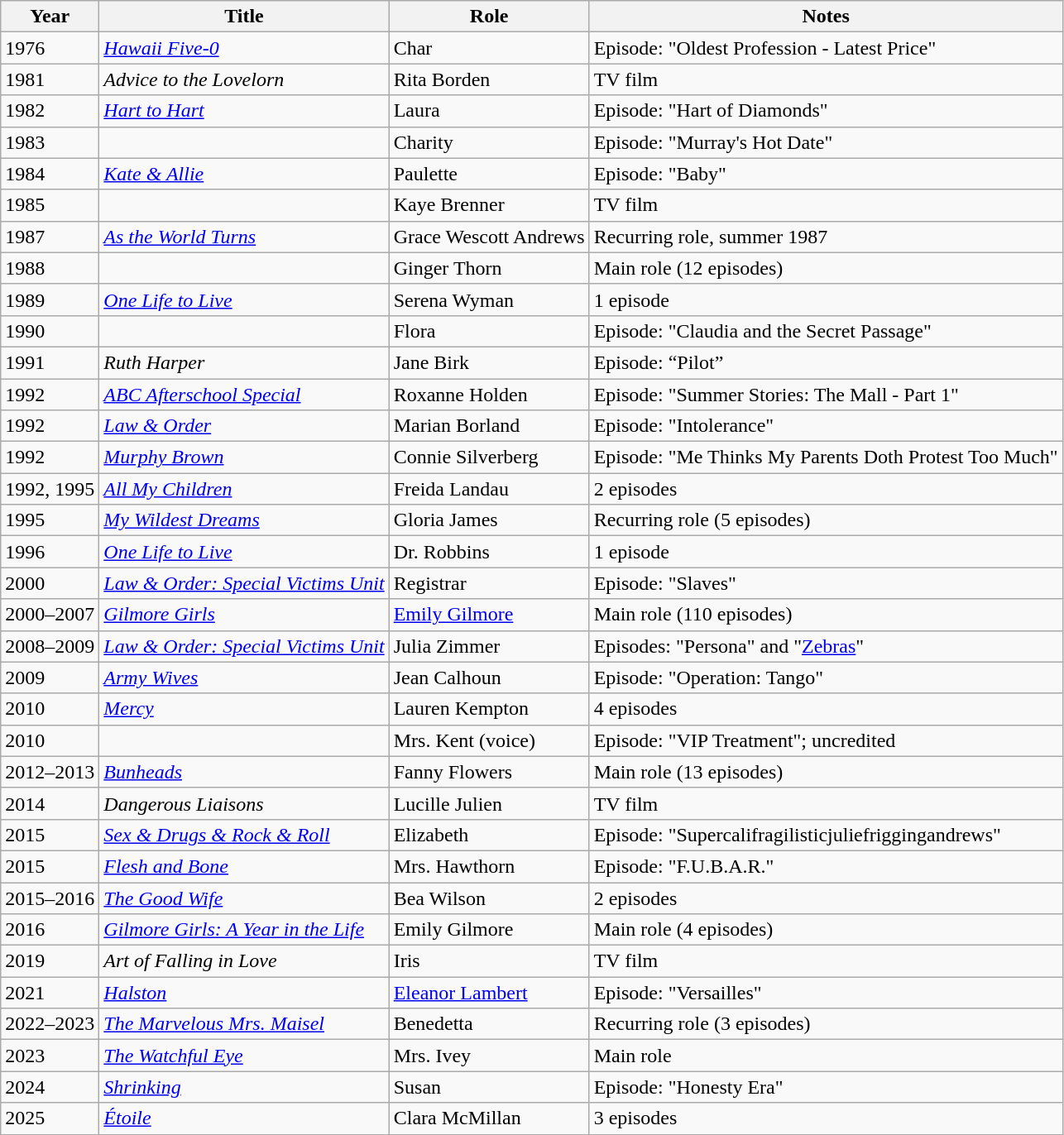<table class="wikitable sortable">
<tr>
<th>Year</th>
<th>Title</th>
<th>Role</th>
<th class="unsortable">Notes</th>
</tr>
<tr>
<td>1976</td>
<td><em><a href='#'>Hawaii Five-0</a></em></td>
<td>Char</td>
<td>Episode: "Oldest Profession - Latest Price"</td>
</tr>
<tr>
<td>1981</td>
<td><em>Advice to the Lovelorn</em></td>
<td>Rita Borden</td>
<td>TV film</td>
</tr>
<tr>
<td>1982</td>
<td><em><a href='#'>Hart to Hart</a></em></td>
<td>Laura</td>
<td>Episode: "Hart of Diamonds"</td>
</tr>
<tr>
<td>1983</td>
<td><em></em></td>
<td>Charity</td>
<td>Episode: "Murray's Hot Date"</td>
</tr>
<tr>
<td>1984</td>
<td><em><a href='#'>Kate & Allie</a></em></td>
<td>Paulette</td>
<td>Episode: "Baby"</td>
</tr>
<tr>
<td>1985</td>
<td><em></em></td>
<td>Kaye Brenner</td>
<td>TV film</td>
</tr>
<tr>
<td>1987</td>
<td><em><a href='#'>As the World Turns</a></em></td>
<td>Grace Wescott Andrews</td>
<td>Recurring role, summer 1987</td>
</tr>
<tr>
<td>1988</td>
<td><em></em></td>
<td>Ginger Thorn</td>
<td>Main role (12 episodes)</td>
</tr>
<tr>
<td>1989</td>
<td><em><a href='#'>One Life to Live</a></em></td>
<td>Serena Wyman</td>
<td>1 episode</td>
</tr>
<tr>
<td>1990</td>
<td><em></em></td>
<td>Flora</td>
<td>Episode: "Claudia and the Secret Passage"</td>
</tr>
<tr>
<td>1991</td>
<td><em>Ruth Harper</em></td>
<td>Jane Birk</td>
<td>Episode: “Pilot”</td>
</tr>
<tr>
<td>1992</td>
<td><em><a href='#'>ABC Afterschool Special</a></em></td>
<td>Roxanne Holden</td>
<td>Episode: "Summer Stories: The Mall - Part 1"</td>
</tr>
<tr>
<td>1992</td>
<td><em><a href='#'>Law & Order</a></em></td>
<td>Marian Borland</td>
<td>Episode: "Intolerance"</td>
</tr>
<tr>
<td>1992</td>
<td><em><a href='#'>Murphy Brown</a></em></td>
<td>Connie Silverberg</td>
<td>Episode: "Me Thinks My Parents Doth Protest Too Much"</td>
</tr>
<tr>
<td>1992, 1995</td>
<td><em><a href='#'>All My Children</a></em></td>
<td>Freida Landau</td>
<td>2 episodes</td>
</tr>
<tr>
<td>1995</td>
<td><em><a href='#'>My Wildest Dreams</a></em></td>
<td>Gloria James</td>
<td>Recurring role (5 episodes)</td>
</tr>
<tr>
<td>1996</td>
<td><em><a href='#'>One Life to Live</a></em></td>
<td>Dr. Robbins</td>
<td>1 episode</td>
</tr>
<tr>
<td>2000</td>
<td><em><a href='#'>Law & Order: Special Victims Unit</a></em></td>
<td>Registrar</td>
<td>Episode: "Slaves"</td>
</tr>
<tr>
<td>2000–2007</td>
<td><em><a href='#'>Gilmore Girls</a></em></td>
<td><a href='#'>Emily Gilmore</a></td>
<td>Main role (110 episodes)</td>
</tr>
<tr>
<td>2008–2009</td>
<td><em><a href='#'>Law & Order: Special Victims Unit</a></em></td>
<td>Julia Zimmer</td>
<td>Episodes: "Persona" and "<a href='#'>Zebras</a>"</td>
</tr>
<tr>
<td>2009</td>
<td><em><a href='#'>Army Wives</a></em></td>
<td>Jean Calhoun</td>
<td>Episode: "Operation: Tango"</td>
</tr>
<tr>
<td>2010</td>
<td><em><a href='#'>Mercy</a></em></td>
<td>Lauren Kempton</td>
<td>4 episodes</td>
</tr>
<tr>
<td>2010</td>
<td><em></em></td>
<td>Mrs. Kent (voice)</td>
<td>Episode: "VIP Treatment"; uncredited</td>
</tr>
<tr>
<td>2012–2013</td>
<td><em><a href='#'>Bunheads</a></em></td>
<td>Fanny Flowers</td>
<td>Main role (13 episodes)</td>
</tr>
<tr>
<td>2014</td>
<td><em>Dangerous Liaisons</em></td>
<td>Lucille Julien</td>
<td>TV film</td>
</tr>
<tr>
<td>2015</td>
<td><em><a href='#'>Sex & Drugs & Rock & Roll</a></em></td>
<td>Elizabeth</td>
<td>Episode: "Supercalifragilisticjuliefriggingandrews"</td>
</tr>
<tr>
<td>2015</td>
<td><em><a href='#'>Flesh and Bone</a></em></td>
<td>Mrs. Hawthorn</td>
<td>Episode: "F.U.B.A.R."</td>
</tr>
<tr>
<td>2015–2016</td>
<td><em><a href='#'>The Good Wife</a></em></td>
<td>Bea Wilson</td>
<td>2 episodes</td>
</tr>
<tr>
<td>2016</td>
<td><em><a href='#'>Gilmore Girls: A Year in the Life</a></em></td>
<td>Emily Gilmore</td>
<td>Main role (4 episodes)</td>
</tr>
<tr>
<td>2019</td>
<td><em>Art of Falling in Love</em></td>
<td>Iris</td>
<td>TV film</td>
</tr>
<tr>
<td>2021</td>
<td><em><a href='#'>Halston</a></em></td>
<td><a href='#'>Eleanor Lambert</a></td>
<td>Episode: "Versailles"</td>
</tr>
<tr>
<td>2022–2023</td>
<td><em><a href='#'>The Marvelous Mrs. Maisel</a></em></td>
<td>Benedetta</td>
<td>Recurring role (3 episodes)</td>
</tr>
<tr>
<td>2023</td>
<td><em><a href='#'>The Watchful Eye</a></em></td>
<td>Mrs. Ivey</td>
<td>Main role</td>
</tr>
<tr>
<td>2024</td>
<td><em><a href='#'>Shrinking</a></em></td>
<td>Susan</td>
<td>Episode: "Honesty Era"</td>
</tr>
<tr>
<td>2025</td>
<td><a href='#'><em>Étoile</em></a></td>
<td>Clara McMillan</td>
<td>3 episodes</td>
</tr>
</table>
